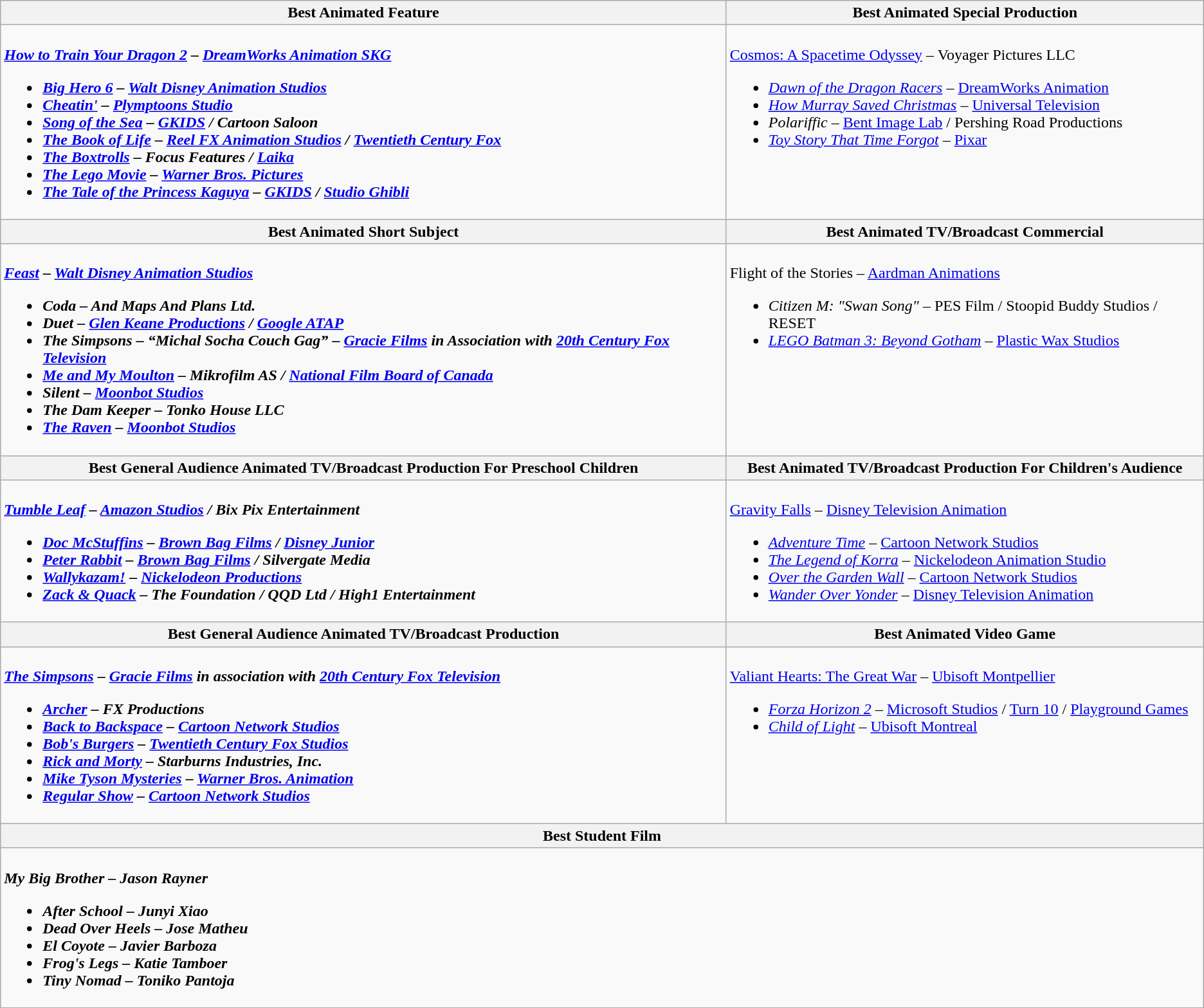<table class=wikitable style="width=100%">
<tr>
<th style="width=50%">Best Animated Feature</th>
<th style="width=50%">Best Animated Special Production</th>
</tr>
<tr>
<td valign="top"><br><strong><em><a href='#'>How to Train Your Dragon 2</a><em> – <a href='#'>DreamWorks Animation SKG</a><strong><ul><li></em><a href='#'>Big Hero 6</a><em> – <a href='#'>Walt Disney Animation Studios</a></li><li></em><a href='#'>Cheatin'</a><em> – <a href='#'>Plymptoons Studio</a></li><li></em><a href='#'>Song of the Sea</a><em> – <a href='#'>GKIDS</a> / Cartoon Saloon</li><li></em><a href='#'>The Book of Life</a><em> – <a href='#'>Reel FX Animation Studios</a> / <a href='#'>Twentieth Century Fox</a></li><li></em><a href='#'>The Boxtrolls</a><em> – Focus Features / <a href='#'>Laika</a></li><li></em><a href='#'>The Lego Movie</a><em> – <a href='#'>Warner Bros. Pictures</a></li><li></em><a href='#'>The Tale of the Princess Kaguya</a><em> – <a href='#'>GKIDS</a> / <a href='#'>Studio Ghibli</a></li></ul></td>
<td valign="top"><br></em></strong><a href='#'>Cosmos: A Spacetime Odyssey</a></em> – Voyager Pictures LLC</strong><ul><li><em><a href='#'>Dawn of the Dragon Racers</a></em> – <a href='#'>DreamWorks Animation</a></li><li><em><a href='#'>How Murray Saved Christmas</a></em> – <a href='#'>Universal Television</a></li><li><em>Polariffic</em> – <a href='#'>Bent Image Lab</a> / Pershing Road Productions</li><li><em><a href='#'>Toy Story That Time Forgot</a></em> – <a href='#'>Pixar</a></li></ul></td>
</tr>
<tr>
<th style="width=50%">Best Animated Short Subject</th>
<th style="width=50%">Best Animated TV/Broadcast Commercial</th>
</tr>
<tr>
<td valign="top"><br><strong><em><a href='#'>Feast</a><em>  – <a href='#'>Walt Disney Animation Studios</a><strong><ul><li></em>Coda<em>  – And Maps And Plans Ltd.</li><li></em>Duet<em>  – <a href='#'>Glen Keane Productions</a> / <a href='#'>Google ATAP</a></li><li></em>The Simpsons – “Michal Socha Couch Gag”<em> – <a href='#'>Gracie Films</a> in Association with <a href='#'>20th Century Fox Television</a></li><li></em><a href='#'>Me and My Moulton</a><em>  – Mikrofilm AS / <a href='#'>National Film Board of Canada</a></li><li></em>Silent<em> – <a href='#'>Moonbot Studios</a></li><li></em>The Dam Keeper<em>  – Tonko House LLC</li><li></em><a href='#'>The Raven</a><em> – <a href='#'>Moonbot Studios</a></li></ul></td>
<td valign="top"><br></em></strong>Flight of the Stories</em> – <a href='#'>Aardman Animations</a></strong><ul><li><em>Citizen M: "Swan Song"</em> – PES Film / Stoopid Buddy Studios / RESET</li><li><em><a href='#'>LEGO Batman 3: Beyond Gotham</a></em>  – <a href='#'>Plastic Wax Studios</a></li></ul></td>
</tr>
<tr>
<th style="width=50%">Best General Audience Animated TV/Broadcast Production For Preschool Children</th>
<th style="width=50%">Best Animated TV/Broadcast Production For Children's Audience</th>
</tr>
<tr>
<td valign="top"><br><strong><em><a href='#'>Tumble Leaf</a><em>  – <a href='#'>Amazon Studios</a> / Bix Pix Entertainment<strong><ul><li></em><a href='#'>Doc McStuffins</a><em>  – <a href='#'>Brown Bag Films</a> / <a href='#'>Disney Junior</a></li><li></em><a href='#'>Peter Rabbit</a><em>  – <a href='#'>Brown Bag Films</a> / Silvergate Media</li><li></em><a href='#'>Wallykazam!</a><em> – <a href='#'>Nickelodeon Productions</a></li><li></em><a href='#'>Zack & Quack</a><em>  –  The Foundation / QQD Ltd / High1 Entertainment</li></ul></td>
<td valign="top"><br></em></strong><a href='#'>Gravity Falls</a></em>  – <a href='#'>Disney Television Animation</a></strong><ul><li><em><a href='#'>Adventure Time</a></em>  – <a href='#'>Cartoon Network Studios</a></li><li><em><a href='#'>The Legend of Korra</a></em>  – <a href='#'>Nickelodeon Animation Studio</a></li><li><em><a href='#'>Over the Garden Wall</a></em> – <a href='#'>Cartoon Network Studios</a></li><li><em><a href='#'>Wander Over Yonder</a></em>  –  <a href='#'>Disney Television Animation</a></li></ul></td>
</tr>
<tr>
<th style="width=50%">Best General Audience Animated TV/Broadcast Production</th>
<th style="width=50%">Best Animated Video Game</th>
</tr>
<tr>
<td valign="top"><br><strong><em><a href='#'>The Simpsons</a><em>  – <a href='#'>Gracie Films</a> in association with <a href='#'>20th Century Fox Television</a><strong><ul><li></em><a href='#'>Archer</a><em>  – FX Productions</li><li></em><a href='#'>Back to Backspace</a><em>  – <a href='#'>Cartoon Network Studios</a></li><li></em><a href='#'>Bob's Burgers</a><em>  – <a href='#'>Twentieth Century Fox Studios</a></li><li></em><a href='#'>Rick and Morty</a><em> – Starburns Industries, Inc.</li><li></em><a href='#'>Mike Tyson Mysteries</a><em>  –  <a href='#'>Warner Bros. Animation</a></li><li></em><a href='#'>Regular Show</a><em> – <a href='#'>Cartoon Network Studios</a></li></ul></td>
<td valign="top"><br></em></strong><a href='#'>Valiant Hearts: The Great War</a></em>  – <a href='#'>Ubisoft Montpellier</a></strong><ul><li><em><a href='#'>Forza Horizon 2</a></em>  – <a href='#'>Microsoft Studios</a> / <a href='#'>Turn 10</a> / <a href='#'>Playground Games</a></li><li><em><a href='#'>Child of Light</a></em>  – <a href='#'>Ubisoft Montreal</a></li></ul></td>
</tr>
<tr>
<th colspan="2" style="width=50%">Best Student Film</th>
</tr>
<tr>
<td colspan="2" valign="top"><br><strong><em>My Big Brother<em>  – Jason Rayner<strong><ul><li></em>After School<em> – Junyi Xiao</li><li></em>Dead Over Heels<em>  – Jose Matheu</li><li></em>El Coyote <em> – Javier Barboza</li><li></em>Frog's Legs<em> –  Katie Tamboer</li><li></em>Tiny Nomad<em>  – Toniko Pantoja</li></ul></td>
</tr>
</table>
